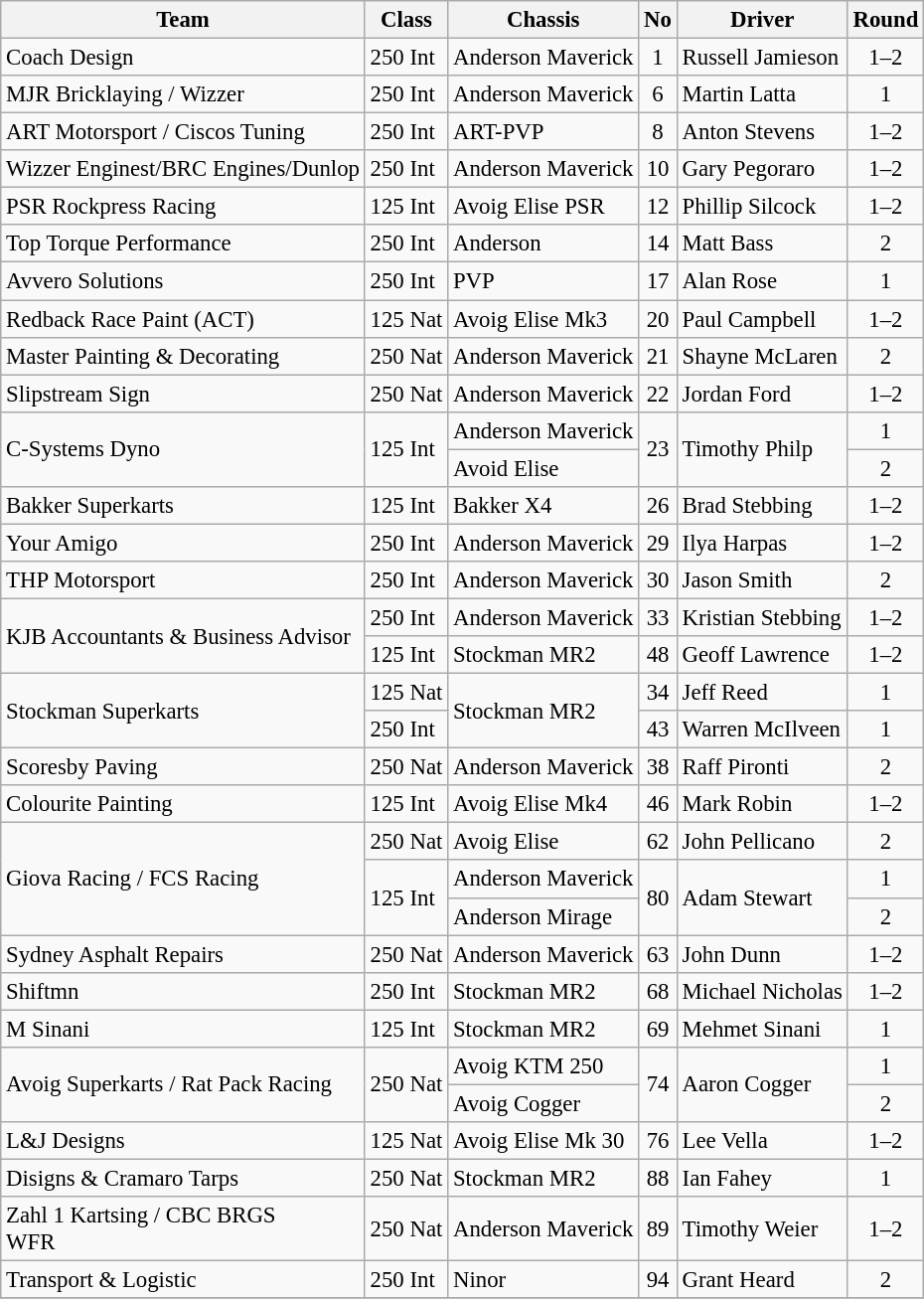<table class="wikitable" style="font-size: 95%;">
<tr>
<th>Team</th>
<th>Class</th>
<th>Chassis</th>
<th>No</th>
<th>Driver</th>
<th>Round</th>
</tr>
<tr>
<td>Coach Design</td>
<td>250 Int</td>
<td>Anderson Maverick</td>
<td style="text-align:center;">1</td>
<td>Russell Jamieson</td>
<td style="text-align:center;">1–2</td>
</tr>
<tr>
<td>MJR Bricklaying / Wizzer</td>
<td>250 Int</td>
<td>Anderson Maverick</td>
<td style="text-align:center;">6</td>
<td>Martin Latta</td>
<td style="text-align:center;">1</td>
</tr>
<tr>
<td>ART Motorsport / Ciscos Tuning</td>
<td>250 Int</td>
<td>ART-PVP</td>
<td style="text-align:center;">8</td>
<td>Anton Stevens</td>
<td style="text-align:center;">1–2</td>
</tr>
<tr>
<td>Wizzer Enginest/BRC Engines/Dunlop</td>
<td>250 Int</td>
<td>Anderson Maverick</td>
<td style="text-align:center;">10</td>
<td>Gary Pegoraro</td>
<td style="text-align:center;">1–2</td>
</tr>
<tr>
<td>PSR Rockpress Racing</td>
<td>125 Int</td>
<td>Avoig Elise PSR</td>
<td style="text-align:center;">12</td>
<td>Phillip Silcock</td>
<td style="text-align:center;">1–2</td>
</tr>
<tr>
<td>Top Torque Performance</td>
<td>250 Int</td>
<td>Anderson</td>
<td style="text-align:center;">14</td>
<td>Matt Bass</td>
<td style="text-align:center;">2</td>
</tr>
<tr>
<td>Avvero Solutions</td>
<td>250 Int</td>
<td>PVP</td>
<td style="text-align:center;">17</td>
<td>Alan Rose</td>
<td style="text-align:center;">1</td>
</tr>
<tr>
<td>Redback Race Paint (ACT)</td>
<td>125 Nat</td>
<td>Avoig Elise Mk3</td>
<td style="text-align:center;">20</td>
<td>Paul Campbell</td>
<td style="text-align:center;">1–2</td>
</tr>
<tr>
<td>Master Painting & Decorating</td>
<td>250 Nat</td>
<td>Anderson Maverick</td>
<td style="text-align:center;">21</td>
<td>Shayne McLaren</td>
<td style="text-align:center;">2</td>
</tr>
<tr>
<td>Slipstream Sign</td>
<td>250 Nat</td>
<td>Anderson Maverick</td>
<td style="text-align:center;">22</td>
<td>Jordan Ford</td>
<td style="text-align:center;">1–2</td>
</tr>
<tr>
<td rowspan=2>C-Systems Dyno</td>
<td rowspan=2>125 Int</td>
<td>Anderson Maverick</td>
<td rowspan=2 style="text-align:center;">23</td>
<td rowspan=2>Timothy Philp</td>
<td style="text-align:center;">1</td>
</tr>
<tr>
<td>Avoid Elise</td>
<td style="text-align:center;">2</td>
</tr>
<tr>
<td>Bakker Superkarts</td>
<td>125 Int</td>
<td>Bakker X4</td>
<td style="text-align:center;">26</td>
<td>Brad Stebbing</td>
<td style="text-align:center;">1–2</td>
</tr>
<tr>
<td>Your Amigo</td>
<td>250 Int</td>
<td>Anderson Maverick</td>
<td style="text-align:center;">29</td>
<td>Ilya Harpas</td>
<td style="text-align:center;">1–2</td>
</tr>
<tr>
<td>THP Motorsport</td>
<td>250 Int</td>
<td>Anderson Maverick</td>
<td style="text-align:center;">30</td>
<td>Jason Smith</td>
<td style="text-align:center;">2</td>
</tr>
<tr>
<td rowspan=2>KJB Accountants & Business Advisor</td>
<td>250 Int</td>
<td>Anderson Maverick</td>
<td style="text-align:center;">33</td>
<td>Kristian Stebbing</td>
<td style="text-align:center;">1–2</td>
</tr>
<tr>
<td>125 Int</td>
<td>Stockman MR2</td>
<td style="text-align:center;">48</td>
<td>Geoff Lawrence</td>
<td style="text-align:center;">1–2</td>
</tr>
<tr>
<td rowspan=2>Stockman Superkarts</td>
<td>125 Nat</td>
<td rowspan=2>Stockman MR2</td>
<td style="text-align:center;">34</td>
<td>Jeff Reed</td>
<td style="text-align:center;">1</td>
</tr>
<tr>
<td>250 Int</td>
<td style="text-align:center;">43</td>
<td>Warren McIlveen</td>
<td style="text-align:center;">1</td>
</tr>
<tr>
<td>Scoresby Paving</td>
<td>250 Nat</td>
<td>Anderson Maverick</td>
<td style="text-align:center;">38</td>
<td>Raff Pironti</td>
<td style="text-align:center;">2</td>
</tr>
<tr>
<td>Colourite Painting</td>
<td>125 Int</td>
<td>Avoig Elise Mk4</td>
<td style="text-align:center;">46</td>
<td>Mark Robin</td>
<td style="text-align:center;">1–2</td>
</tr>
<tr>
<td rowspan=3>Giova Racing / FCS Racing</td>
<td>250 Nat</td>
<td>Avoig Elise</td>
<td style="text-align:center;">62</td>
<td>John Pellicano</td>
<td style="text-align:center;">2</td>
</tr>
<tr>
<td rowspan=2>125 Int</td>
<td>Anderson Maverick</td>
<td rowspan=2 style="text-align:center;">80</td>
<td rowspan=2>Adam Stewart</td>
<td style="text-align:center;">1</td>
</tr>
<tr>
<td>Anderson Mirage</td>
<td style="text-align:center;">2</td>
</tr>
<tr>
<td>Sydney Asphalt Repairs</td>
<td>250 Nat</td>
<td>Anderson Maverick</td>
<td style="text-align:center;">63</td>
<td>John Dunn</td>
<td style="text-align:center;">1–2</td>
</tr>
<tr>
<td>Shiftmn</td>
<td>250 Int</td>
<td>Stockman MR2</td>
<td style="text-align:center;">68</td>
<td>Michael Nicholas</td>
<td style="text-align:center;">1–2</td>
</tr>
<tr>
<td>M Sinani</td>
<td>125 Int</td>
<td>Stockman MR2</td>
<td style="text-align:center;">69</td>
<td>Mehmet Sinani</td>
<td style="text-align:center;">1</td>
</tr>
<tr>
<td rowspan=2>Avoig Superkarts / Rat Pack Racing</td>
<td rowspan=2>250 Nat</td>
<td>Avoig KTM 250</td>
<td rowspan=2 style="text-align:center;">74</td>
<td rowspan=2>Aaron Cogger</td>
<td style="text-align:center;">1</td>
</tr>
<tr>
<td>Avoig Cogger</td>
<td style="text-align:center;">2</td>
</tr>
<tr>
<td>L&J Designs</td>
<td>125 Nat</td>
<td>Avoig Elise Mk 30</td>
<td style="text-align:center;">76</td>
<td>Lee Vella</td>
<td style="text-align:center;">1–2</td>
</tr>
<tr>
<td>Disigns & Cramaro Tarps</td>
<td>250 Nat</td>
<td>Stockman MR2</td>
<td style="text-align:center;">88</td>
<td>Ian Fahey</td>
<td style="text-align:center;">1</td>
</tr>
<tr>
<td>Zahl 1 Kartsing / CBC BRGS<br>WFR</td>
<td>250 Nat</td>
<td>Anderson Maverick</td>
<td style="text-align:center;">89</td>
<td>Timothy Weier</td>
<td style="text-align:center;">1–2</td>
</tr>
<tr>
<td>Transport & Logistic</td>
<td>250 Int</td>
<td>Ninor</td>
<td style="text-align:center;">94</td>
<td>Grant Heard</td>
<td style="text-align:center;">2</td>
</tr>
<tr>
</tr>
</table>
